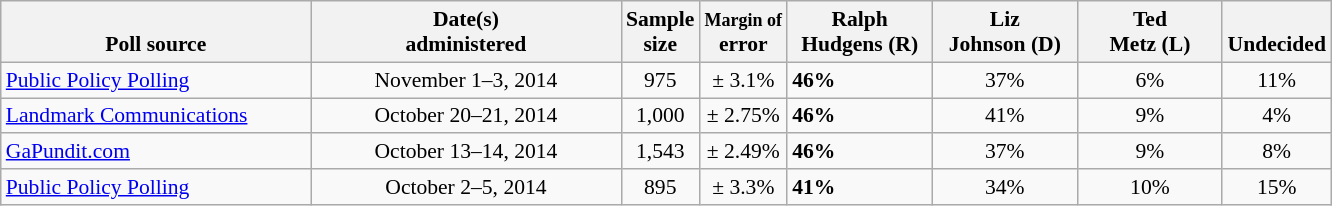<table class="wikitable" style="font-size:90%">
<tr valign= bottom>
<th style="width:200px;">Poll source</th>
<th style="width:200px;">Date(s)<br>administered</th>
<th class=small>Sample<br>size</th>
<th class=small><small>Margin of</small><br>error</th>
<th style="width:90px;">Ralph<br>Hudgens (R)</th>
<th style="width:90px;">Liz<br>Johnson (D)</th>
<th style="width:90px;">Ted<br>Metz (L)</th>
<th style="width:40px;">Undecided</th>
</tr>
<tr>
<td><a href='#'>Public Policy Polling</a></td>
<td align=center>November 1–3, 2014</td>
<td align=center>975</td>
<td align=center>± 3.1%</td>
<td><strong>46%</strong></td>
<td align=center>37%</td>
<td align=center>6%</td>
<td align=center>11%</td>
</tr>
<tr>
<td><a href='#'>Landmark Communications</a></td>
<td align=center>October 20–21, 2014</td>
<td align=center>1,000</td>
<td align=center>± 2.75%</td>
<td><strong>46%</strong></td>
<td align=center>41%</td>
<td align=center>9%</td>
<td align=center>4%</td>
</tr>
<tr>
<td><a href='#'>GaPundit.com</a></td>
<td align=center>October 13–14, 2014</td>
<td align=center>1,543</td>
<td align=center>± 2.49%</td>
<td><strong>46%</strong></td>
<td align=center>37%</td>
<td align=center>9%</td>
<td align=center>8%</td>
</tr>
<tr>
<td><a href='#'>Public Policy Polling</a></td>
<td align=center>October 2–5, 2014</td>
<td align=center>895</td>
<td align=center>± 3.3%</td>
<td><strong>41%</strong></td>
<td align=center>34%</td>
<td align=center>10%</td>
<td align=center>15%</td>
</tr>
</table>
